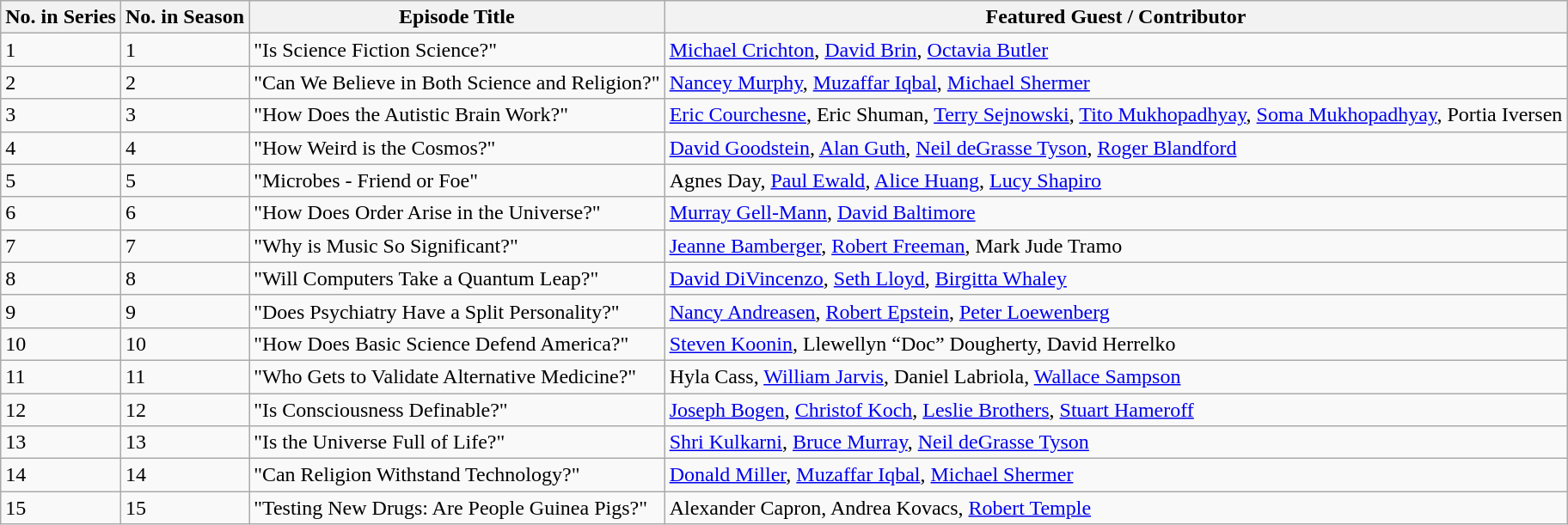<table class="wikitable">
<tr>
<th>No. in Series</th>
<th>No. in Season</th>
<th>Episode Title</th>
<th>Featured Guest / Contributor</th>
</tr>
<tr>
<td>1</td>
<td>1</td>
<td>"Is Science Fiction Science?"</td>
<td><a href='#'>Michael Crichton</a>, <a href='#'>David Brin</a>, <a href='#'>Octavia Butler</a></td>
</tr>
<tr>
<td>2</td>
<td>2</td>
<td>"Can We Believe in Both Science and Religion?"</td>
<td><a href='#'>Nancey Murphy</a>, <a href='#'>Muzaffar Iqbal</a>, <a href='#'>Michael Shermer</a></td>
</tr>
<tr>
<td>3</td>
<td>3</td>
<td>"How Does the Autistic Brain Work?"</td>
<td><a href='#'>Eric Courchesne</a>, Eric Shuman, <a href='#'>Terry Sejnowski</a>, <a href='#'>Tito Mukhopadhyay</a>, <a href='#'>Soma Mukhopadhyay</a>, Portia Iversen</td>
</tr>
<tr>
<td>4</td>
<td>4</td>
<td>"How Weird is the Cosmos?"</td>
<td><a href='#'>David Goodstein</a>, <a href='#'>Alan Guth</a>, <a href='#'>Neil deGrasse Tyson</a>, <a href='#'>Roger Blandford</a></td>
</tr>
<tr>
<td>5</td>
<td>5</td>
<td>"Microbes - Friend or Foe"</td>
<td>Agnes Day, <a href='#'>Paul Ewald</a>, <a href='#'>Alice Huang</a>, <a href='#'>Lucy Shapiro</a></td>
</tr>
<tr>
<td>6</td>
<td>6</td>
<td>"How Does Order Arise in the Universe?"</td>
<td><a href='#'>Murray Gell-Mann</a>, <a href='#'>David Baltimore</a></td>
</tr>
<tr>
<td>7</td>
<td>7</td>
<td>"Why is Music So Significant?"</td>
<td><a href='#'>Jeanne Bamberger</a>, <a href='#'>Robert Freeman</a>, Mark Jude Tramo</td>
</tr>
<tr>
<td>8</td>
<td>8</td>
<td>"Will Computers Take a Quantum Leap?"</td>
<td><a href='#'>David DiVincenzo</a>, <a href='#'>Seth Lloyd</a>, <a href='#'>Birgitta Whaley</a></td>
</tr>
<tr>
<td>9</td>
<td>9</td>
<td>"Does Psychiatry Have a Split Personality?"</td>
<td><a href='#'>Nancy Andreasen</a>, <a href='#'>Robert Epstein</a>, <a href='#'>Peter Loewenberg</a></td>
</tr>
<tr>
<td>10</td>
<td>10</td>
<td>"How Does Basic Science Defend America?"</td>
<td><a href='#'>Steven Koonin</a>, Llewellyn “Doc” Dougherty, David Herrelko</td>
</tr>
<tr>
<td>11</td>
<td>11</td>
<td>"Who Gets to Validate Alternative Medicine?"</td>
<td>Hyla Cass, <a href='#'>William Jarvis</a>, Daniel Labriola, <a href='#'>Wallace Sampson</a></td>
</tr>
<tr>
<td>12</td>
<td>12</td>
<td>"Is Consciousness Definable?"</td>
<td><a href='#'>Joseph Bogen</a>, <a href='#'>Christof Koch</a>, <a href='#'>Leslie Brothers</a>, <a href='#'>Stuart Hameroff</a></td>
</tr>
<tr>
<td>13</td>
<td>13</td>
<td>"Is the Universe Full of Life?"</td>
<td><a href='#'>Shri Kulkarni</a>, <a href='#'>Bruce Murray</a>, <a href='#'>Neil deGrasse Tyson</a></td>
</tr>
<tr>
<td>14</td>
<td>14</td>
<td>"Can Religion Withstand Technology?"</td>
<td><a href='#'>Donald Miller</a>, <a href='#'>Muzaffar Iqbal</a>, <a href='#'>Michael Shermer</a></td>
</tr>
<tr>
<td>15</td>
<td>15</td>
<td>"Testing New Drugs: Are People Guinea Pigs?"</td>
<td>Alexander Capron, Andrea Kovacs, <a href='#'>Robert Temple</a></td>
</tr>
</table>
